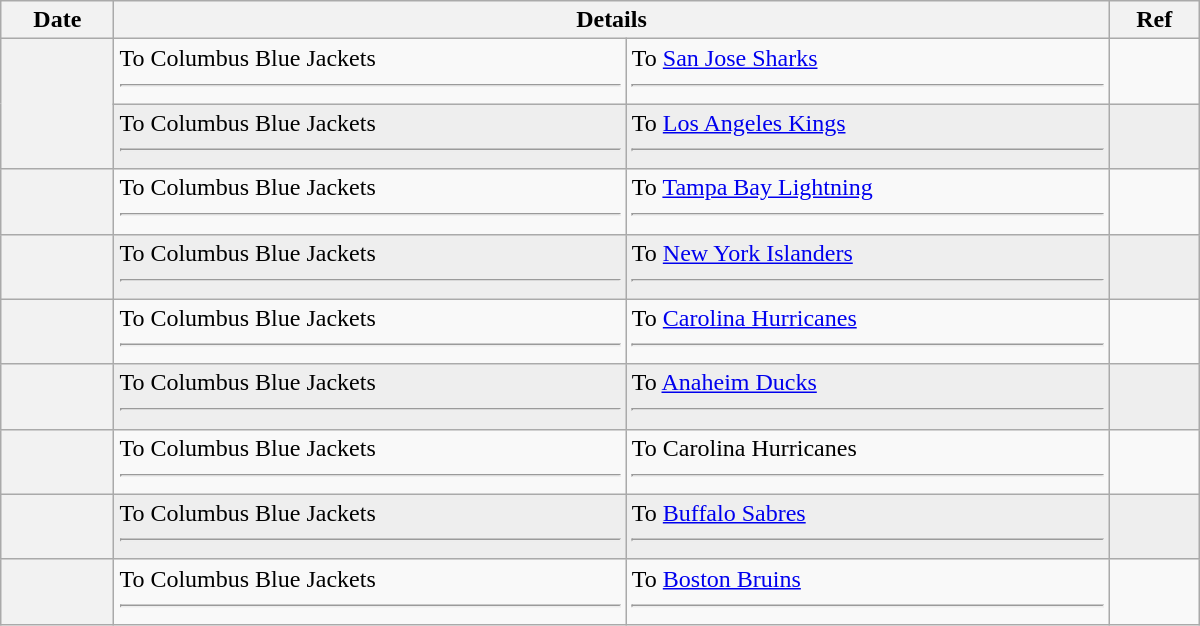<table class="wikitable plainrowheaders" style="width: 50em;">
<tr>
<th scope="col">Date</th>
<th scope="col" colspan="2">Details</th>
<th scope="col">Ref</th>
</tr>
<tr>
<th scope="row" rowspan=2></th>
<td valign="top">To Columbus Blue Jackets <hr></td>
<td valign="top">To <a href='#'>San Jose Sharks</a> <hr></td>
<td></td>
</tr>
<tr bgcolor="#eeeeee">
<td valign="top">To Columbus Blue Jackets <hr></td>
<td valign="top">To <a href='#'>Los Angeles Kings</a> <hr></td>
<td></td>
</tr>
<tr>
<th scope="row"></th>
<td valign="top">To Columbus Blue Jackets <hr></td>
<td valign="top">To <a href='#'>Tampa Bay Lightning</a> <hr></td>
<td></td>
</tr>
<tr bgcolor="#eeeeee">
<th scope="row"></th>
<td valign="top">To Columbus Blue Jackets <hr></td>
<td valign="top">To <a href='#'>New York Islanders</a> <hr></td>
<td></td>
</tr>
<tr>
<th scope="row"></th>
<td valign="top">To Columbus Blue Jackets <hr></td>
<td valign="top">To <a href='#'>Carolina Hurricanes</a> <hr></td>
<td></td>
</tr>
<tr bgcolor="#eeeeee">
<th scope="row"></th>
<td valign="top">To Columbus Blue Jackets <hr> </td>
<td valign="top">To <a href='#'>Anaheim Ducks</a> <hr> </td>
<td></td>
</tr>
<tr>
<th scope="row"></th>
<td valign="top">To Columbus Blue Jackets<hr></td>
<td valign="top">To Carolina Hurricanes<hr></td>
<td></td>
</tr>
<tr bgcolor="#eeeeee">
<th scope="row"></th>
<td valign="top">To Columbus Blue Jackets<hr></td>
<td valign="top">To <a href='#'>Buffalo Sabres</a><hr></td>
<td></td>
</tr>
<tr>
<th scope="row"></th>
<td valign="top">To Columbus Blue Jackets<hr></td>
<td valign="top">To <a href='#'>Boston Bruins</a><hr></td>
<td></td>
</tr>
</table>
